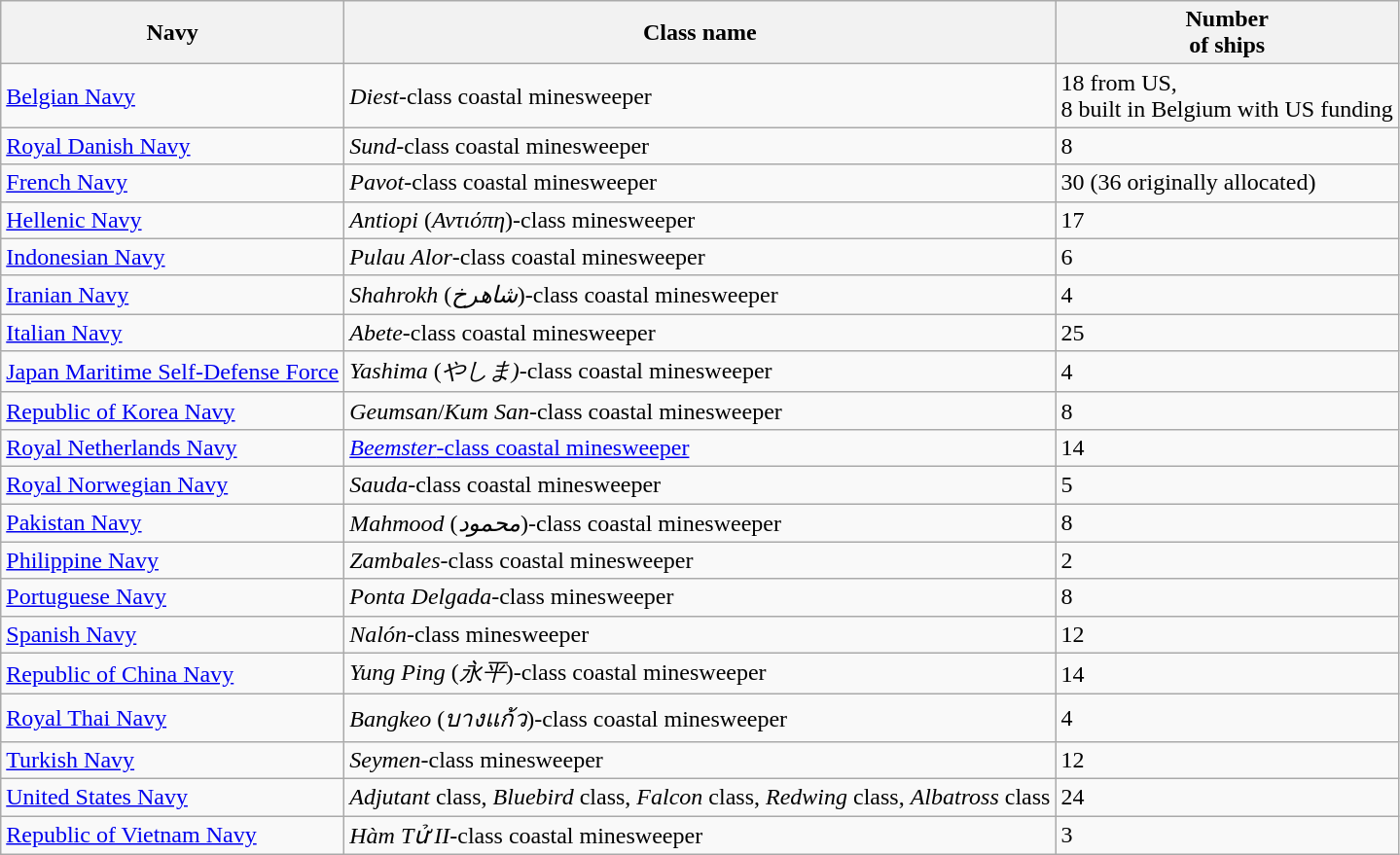<table class="wikitable sortable">
<tr>
<th>Navy</th>
<th>Class name</th>
<th>Number<br>of ships</th>
</tr>
<tr>
<td><a href='#'>Belgian Navy</a></td>
<td><em>Diest</em>-class coastal minesweeper</td>
<td>18 from US,<br> 8 built in Belgium with US funding</td>
</tr>
<tr>
<td><a href='#'>Royal Danish Navy</a></td>
<td><em>Sund</em>-class coastal minesweeper</td>
<td>8</td>
</tr>
<tr>
<td><a href='#'>French Navy</a></td>
<td><em>Pavot</em>-class coastal minesweeper</td>
<td>30 (36 originally allocated)</td>
</tr>
<tr>
<td><a href='#'>Hellenic Navy</a></td>
<td><em>Antiopi</em> (<em>Αντιόπη</em>)-class minesweeper</td>
<td>17</td>
</tr>
<tr>
<td><a href='#'>Indonesian Navy</a></td>
<td><em>Pulau Alor</em>-class coastal minesweeper</td>
<td>6</td>
</tr>
<tr>
<td><a href='#'>Iranian Navy</a></td>
<td><em>Shahrokh</em> (<em>شاهرخ</em>)-class coastal minesweeper</td>
<td>4</td>
</tr>
<tr>
<td><a href='#'>Italian Navy</a></td>
<td><em>Abete</em>-class coastal minesweeper</td>
<td>25</td>
</tr>
<tr>
<td><a href='#'>Japan Maritime Self-Defense Force</a></td>
<td><em>Yashima</em> (<em>やしま)</em>-class coastal minesweeper</td>
<td>4</td>
</tr>
<tr>
<td><a href='#'>Republic of Korea Navy</a></td>
<td><em>Geumsan</em>/<em>Kum San</em>-class coastal minesweeper</td>
<td>8</td>
</tr>
<tr>
<td><a href='#'>Royal Netherlands Navy</a></td>
<td><a href='#'><em>Beemster</em>-class coastal minesweeper</a></td>
<td>14</td>
</tr>
<tr>
<td><a href='#'>Royal Norwegian Navy</a></td>
<td><em>Sauda</em>-class coastal minesweeper</td>
<td>5</td>
</tr>
<tr>
<td><a href='#'>Pakistan Navy</a></td>
<td><em>Mahmood</em> (<em>محمود</em>)-class coastal minesweeper</td>
<td>8</td>
</tr>
<tr>
<td><a href='#'>Philippine Navy</a></td>
<td><em>Zambales</em>-class coastal minesweeper</td>
<td>2</td>
</tr>
<tr>
<td><a href='#'>Portuguese Navy</a></td>
<td><em>Ponta Delgada</em>-class minesweeper</td>
<td>8</td>
</tr>
<tr>
<td><a href='#'>Spanish Navy</a></td>
<td><em>Nalón</em>-class minesweeper</td>
<td>12</td>
</tr>
<tr>
<td><a href='#'>Republic of China Navy</a></td>
<td><em>Yung Ping</em> (<em>永平</em>)-class coastal minesweeper</td>
<td>14</td>
</tr>
<tr>
<td><a href='#'>Royal Thai Navy</a></td>
<td><em>Bangkeo</em> (<em>บางแก้ว</em>)-class coastal minesweeper</td>
<td>4</td>
</tr>
<tr>
<td><a href='#'>Turkish Navy</a></td>
<td><em>Seymen</em>-class minesweeper</td>
<td>12</td>
</tr>
<tr>
<td><a href='#'>United States Navy</a></td>
<td><em>Adjutant</em> class, <em>Bluebird</em> class, <em>Falcon</em> class, <em>Redwing</em> class, <em>Albatross</em> class</td>
<td>24</td>
</tr>
<tr>
<td><a href='#'>Republic of Vietnam Navy</a></td>
<td><em>Hàm Tử II</em>-class coastal minesweeper</td>
<td>3</td>
</tr>
</table>
